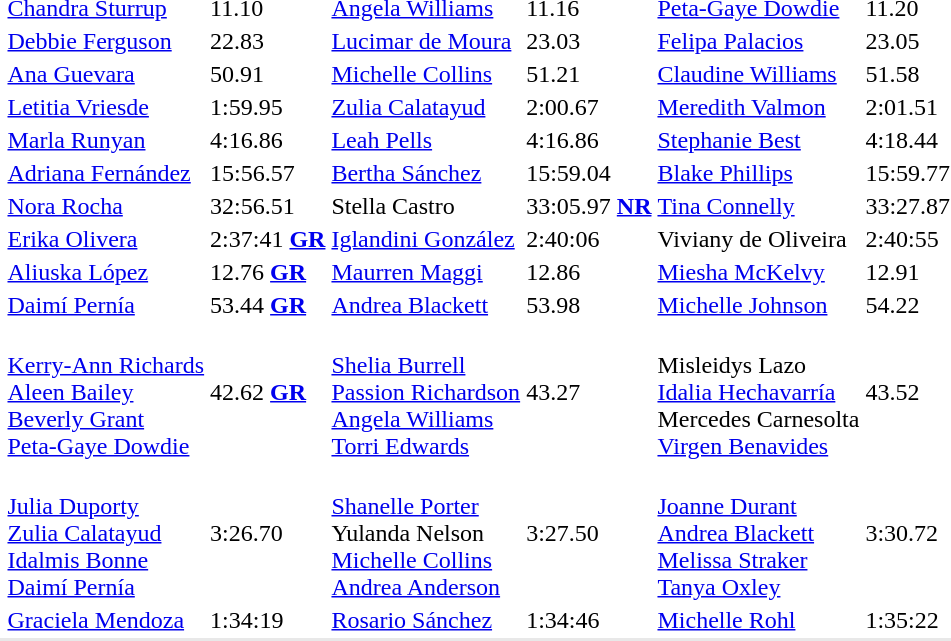<table>
<tr>
<td><br></td>
<td><a href='#'>Chandra Sturrup</a> <br> </td>
<td>11.10</td>
<td><a href='#'>Angela Williams</a> <br> </td>
<td>11.16</td>
<td><a href='#'>Peta-Gaye Dowdie</a> <br> </td>
<td>11.20</td>
</tr>
<tr>
<td><br></td>
<td><a href='#'>Debbie Ferguson</a> <br> </td>
<td>22.83</td>
<td><a href='#'>Lucimar de Moura</a> <br> </td>
<td>23.03</td>
<td><a href='#'>Felipa Palacios</a> <br> </td>
<td>23.05</td>
</tr>
<tr>
<td></td>
<td><a href='#'>Ana Guevara</a> <br> </td>
<td>50.91</td>
<td><a href='#'>Michelle Collins</a> <br> </td>
<td>51.21</td>
<td><a href='#'>Claudine Williams</a> <br> </td>
<td>51.58</td>
</tr>
<tr>
<td></td>
<td><a href='#'>Letitia Vriesde</a> <br> </td>
<td>1:59.95</td>
<td><a href='#'>Zulia Calatayud</a> <br> </td>
<td>2:00.67</td>
<td><a href='#'>Meredith Valmon</a> <br> </td>
<td>2:01.51</td>
</tr>
<tr>
<td></td>
<td><a href='#'>Marla Runyan</a> <br> </td>
<td>4:16.86</td>
<td><a href='#'>Leah Pells</a> <br> </td>
<td>4:16.86</td>
<td><a href='#'>Stephanie Best</a> <br> </td>
<td>4:18.44</td>
</tr>
<tr>
<td></td>
<td><a href='#'>Adriana Fernández</a> <br> </td>
<td>15:56.57</td>
<td><a href='#'>Bertha Sánchez</a> <br> </td>
<td>15:59.04</td>
<td><a href='#'>Blake Phillips</a> <br> </td>
<td>15:59.77</td>
</tr>
<tr>
<td></td>
<td><a href='#'>Nora Rocha</a> <br> </td>
<td>32:56.51</td>
<td>Stella Castro <br> </td>
<td>33:05.97 <strong><a href='#'>NR</a></strong></td>
<td><a href='#'>Tina Connelly</a> <br> </td>
<td>33:27.87</td>
</tr>
<tr>
<td></td>
<td><a href='#'>Erika Olivera</a> <br> </td>
<td>2:37:41 <strong><a href='#'>GR</a></strong></td>
<td><a href='#'>Iglandini González</a> <br> </td>
<td>2:40:06</td>
<td>Viviany de Oliveira <br> </td>
<td>2:40:55</td>
</tr>
<tr>
<td><br></td>
<td><a href='#'>Aliuska López</a> <br> </td>
<td>12.76 <strong><a href='#'>GR</a></strong></td>
<td><a href='#'>Maurren Maggi</a> <br> </td>
<td>12.86</td>
<td><a href='#'>Miesha McKelvy</a> <br> </td>
<td>12.91</td>
</tr>
<tr>
<td></td>
<td><a href='#'>Daimí Pernía</a> <br> </td>
<td>53.44 <strong><a href='#'>GR</a></strong></td>
<td><a href='#'>Andrea Blackett</a> <br> </td>
<td>53.98</td>
<td><a href='#'>Michelle Johnson</a> <br> </td>
<td>54.22</td>
</tr>
<tr>
<td></td>
<td><br><a href='#'>Kerry-Ann Richards</a><br><a href='#'>Aleen Bailey</a><br><a href='#'>Beverly Grant</a><br><a href='#'>Peta-Gaye Dowdie</a></td>
<td>42.62 <strong><a href='#'>GR</a></strong></td>
<td><br><a href='#'>Shelia Burrell</a><br><a href='#'>Passion Richardson</a><br><a href='#'>Angela Williams</a><br><a href='#'>Torri Edwards</a></td>
<td>43.27</td>
<td><br>Misleidys Lazo<br><a href='#'>Idalia Hechavarría</a><br>Mercedes Carnesolta<br><a href='#'>Virgen Benavides</a></td>
<td>43.52</td>
</tr>
<tr>
<td></td>
<td><br><a href='#'>Julia Duporty</a><br><a href='#'>Zulia Calatayud</a><br><a href='#'>Idalmis Bonne</a><br><a href='#'>Daimí Pernía</a></td>
<td>3:26.70</td>
<td><br><a href='#'>Shanelle Porter</a><br>Yulanda Nelson<br><a href='#'>Michelle Collins</a><br><a href='#'>Andrea Anderson</a></td>
<td>3:27.50</td>
<td><br><a href='#'>Joanne Durant</a><br><a href='#'>Andrea Blackett</a><br><a href='#'>Melissa Straker</a><br><a href='#'>Tanya Oxley</a></td>
<td>3:30.72</td>
</tr>
<tr>
<td></td>
<td><a href='#'>Graciela Mendoza</a> <br> </td>
<td>1:34:19</td>
<td><a href='#'>Rosario Sánchez</a> <br> </td>
<td>1:34:46</td>
<td><a href='#'>Michelle Rohl</a> <br> </td>
<td>1:35:22</td>
</tr>
<tr bgcolor= e8e8e8>
<td colspan=7></td>
</tr>
</table>
